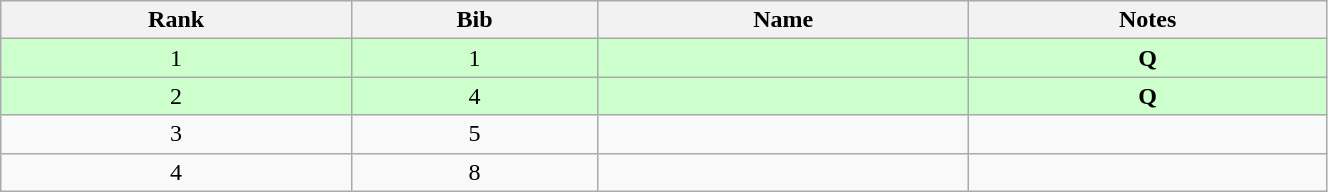<table class="wikitable" style="text-align:center;" width=70%>
<tr>
<th>Rank</th>
<th>Bib</th>
<th>Name</th>
<th>Notes</th>
</tr>
<tr bgcolor="#ccffcc">
<td>1</td>
<td>1</td>
<td align=left></td>
<td><strong>Q</strong></td>
</tr>
<tr bgcolor="#ccffcc">
<td>2</td>
<td>4</td>
<td align=left></td>
<td><strong>Q</strong></td>
</tr>
<tr>
<td>3</td>
<td>5</td>
<td align=left></td>
<td></td>
</tr>
<tr>
<td>4</td>
<td>8</td>
<td align=left></td>
<td></td>
</tr>
</table>
